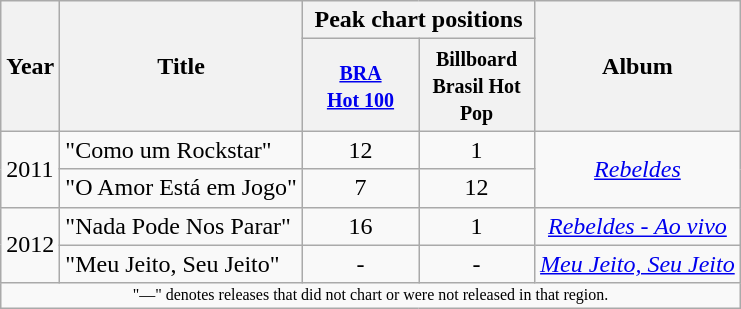<table class="wikitable">
<tr>
<th rowspan="2">Year</th>
<th rowspan="2">Title</th>
<th colspan="2">Peak chart positions</th>
<th rowspan="2">Album</th>
</tr>
<tr>
<th style="text-align:center; width:70px;"><small><a href='#'>BRA<br>Hot 100</a></small></th>
<th style="text-align:center; width:70px;"><small>Billboard Brasil Hot Pop</small></th>
</tr>
<tr>
<td rowspan="2">2011</td>
<td align="left">"Como um Rockstar"</td>
<td style="text-align:center;">12</td>
<td style="text-align:center;">1</td>
<td style="text-align:center;" rowspan="2"><em><a href='#'>Rebeldes</a></em></td>
</tr>
<tr>
<td align="left">"O Amor Está em Jogo"</td>
<td style="text-align:center;">7</td>
<td style="text-align:center;">12</td>
</tr>
<tr>
<td rowspan="2">2012</td>
<td align="left">"Nada Pode Nos Parar"</td>
<td style="text-align:center;">16</td>
<td style="text-align:center;">1</td>
<td style="text-align:center;"><em><a href='#'>Rebeldes - Ao vivo</a></em></td>
</tr>
<tr>
<td align="left">"Meu Jeito, Seu Jeito"</td>
<td style="text-align:center;">-</td>
<td style="text-align:center;">-</td>
<td style="text-align:center;"><em><a href='#'>Meu Jeito, Seu Jeito</a></em></td>
</tr>
<tr>
<td colspan="5" style="text-align:center; font-size:8pt;">"—" denotes releases that did not chart or were not released in that region.</td>
</tr>
</table>
